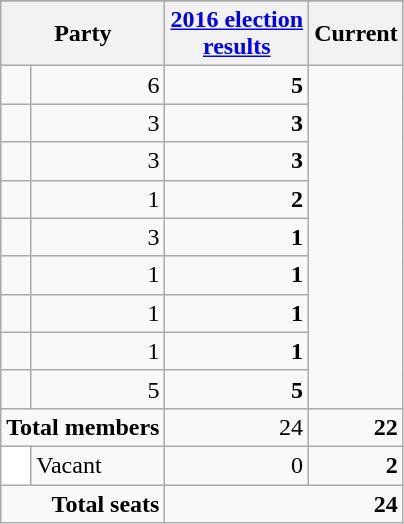<table class="wikitable" style="text-align:right">
<tr>
</tr>
<tr>
<th colspan=2 style="text-align:center;">Party</th>
<th><a href='#'>2016 election<br>results</a></th>
<th>Current</th>
</tr>
<tr>
<td></td>
<td>6</td>
<td><strong>5</strong></td>
</tr>
<tr>
<td></td>
<td>3</td>
<td><strong>3</strong></td>
</tr>
<tr>
<td></td>
<td>3</td>
<td><strong>3</strong></td>
</tr>
<tr>
<td></td>
<td>1</td>
<td><strong>2</strong></td>
</tr>
<tr>
<td></td>
<td>3</td>
<td><strong>1</strong></td>
</tr>
<tr>
<td></td>
<td>1</td>
<td><strong>1</strong></td>
</tr>
<tr>
<td></td>
<td>1</td>
<td><strong>1</strong></td>
</tr>
<tr>
<td></td>
<td>1</td>
<td><strong>1</strong></td>
</tr>
<tr>
<td></td>
<td>5</td>
<td><strong>5</strong></td>
</tr>
<tr>
<td colspan="2" rowspan="1"><strong>Total members</strong></td>
<td>24</td>
<td><strong>22</strong></td>
</tr>
<tr>
<td bgcolor="#FFFFFF"> </td>
<td style="text-align:left;">Vacant</td>
<td>0</td>
<td><strong>2</strong></td>
</tr>
<tr>
<td colspan="2" rowspan="1"><strong>Total seats</strong></td>
<td colspan="2"><strong>24</strong></td>
</tr>
</table>
